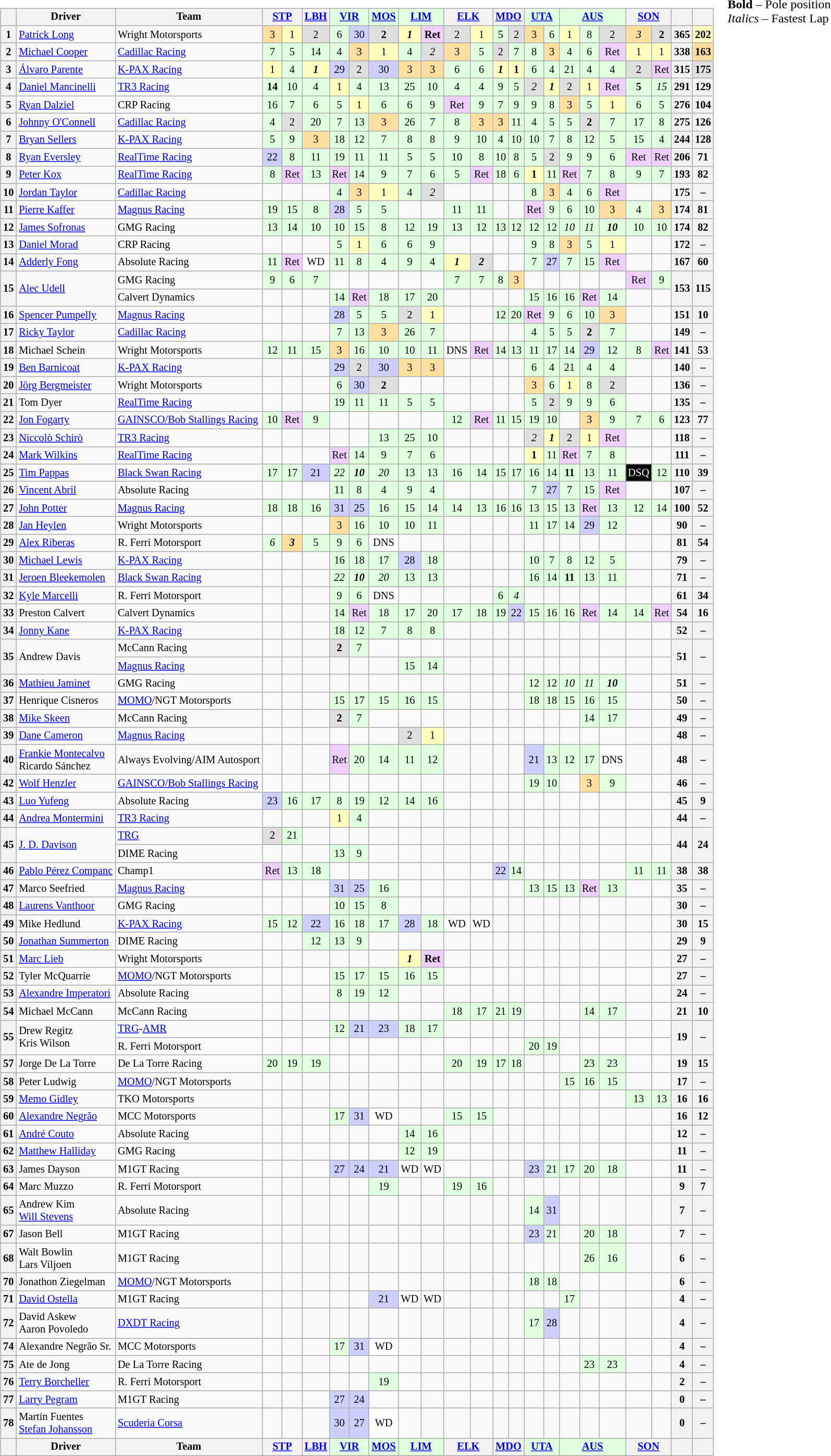<table>
<tr>
<td><br><table class="wikitable" style="font-size:85%; text-align:center">
<tr valign="top">
<th valign=middle></th>
<th valign=middle>Driver</th>
<th valign=middle>Team</th>
<th colspan=2><a href='#'>STP</a></th>
<th><a href='#'>LBH</a></th>
<th colspan=2 style="background:#DFFFDF;"><a href='#'>VIR</a></th>
<th style="background:#DFFFDF;"><a href='#'>MOS</a></th>
<th colspan=2 style="background:#DFFFDF;"><a href='#'>LIM</a></th>
<th colspan=2><a href='#'>ELK</a></th>
<th colspan=2><a href='#'>MDO</a></th>
<th colspan=2 style="background:#DFFFDF;"><a href='#'>UTA</a></th>
<th colspan=3 style="background:#DFFFDF;"><a href='#'>AUS</a></th>
<th colspan=2><a href='#'>SON</a></th>
<th valign=middle></th>
<th valign=middle></th>
</tr>
<tr>
<th>1</th>
<td align=left> <a href='#'>Patrick Long</a></td>
<td align=left> Wright Motorsports</td>
<td style="background:#FFDF9F;">3</td>
<td style="background:#FFFFBF;">1</td>
<td style="background:#DFDFDF;">2</td>
<td style="background:#DFFFDF;">6</td>
<td style="background:#CFCFFF;">30</td>
<td style="background:#DFDFDF;"><strong>2</strong></td>
<td style="background:#FFFFBF;"><strong><em>1</em></strong></td>
<td style="background:#EFCFFF;"><strong>Ret</strong></td>
<td style="background:#DFDFDF;">2</td>
<td style="background:#FFFFBF;">1</td>
<td style="background:#DFFFDF;">5</td>
<td style="background:#DFDFDF;">2</td>
<td style="background:#FFDF9F;">3</td>
<td style="background:#DFFFDF;">6</td>
<td style="background:#FFFFBF;">1</td>
<td style="background:#DFFFDF;">8</td>
<td style="background:#DFDFDF;">2</td>
<td style="background:#FFDF9F;"><em>3</em></td>
<td style="background:#DFDFDF;"><strong>2</strong></td>
<th>365</th>
<th style="background:#FFFFBF;">202</th>
</tr>
<tr>
<th>2</th>
<td align=left> <a href='#'>Michael Cooper</a></td>
<td align=left> <a href='#'>Cadillac Racing</a></td>
<td style="background:#DFFFDF;">7</td>
<td style="background:#DFFFDF;">5</td>
<td style="background:#DFFFDF;">14</td>
<td style="background:#DFFFDF;">4</td>
<td style="background:#FFDF9F;">3</td>
<td style="background:#FFFFBF;">1</td>
<td style="background:#DFFFDF;">4</td>
<td style="background:#DFDFDF;"><em>2</em></td>
<td style="background:#FFDF9F;">3</td>
<td style="background:#DFFFDF;">5</td>
<td style="background:#DFDFDF;">2</td>
<td style="background:#DFFFDF;">7</td>
<td style="background:#DFFFDF;">8</td>
<td style="background:#FFDF9F;">3</td>
<td style="background:#DFFFDF;">4</td>
<td style="background:#DFFFDF;">6</td>
<td style="background:#EFCFFF;">Ret</td>
<td style="background:#FFFFBF;">1</td>
<td style="background:#FFFFBF;">1</td>
<th>338</th>
<th style="background:#FFDF9F;">163</th>
</tr>
<tr>
<th>3</th>
<td align=left> <a href='#'>Álvaro Parente</a></td>
<td align=left> <a href='#'>K-PAX Racing</a></td>
<td style="background:#FFFFBF;">1</td>
<td style="background:#DFFFDF;">4</td>
<td style="background:#FFFFBF;"><strong><em>1</em></strong></td>
<td style="background:#CFCFFF;">29</td>
<td style="background:#DFDFDF;">2</td>
<td style="background:#CFCFFF;">30</td>
<td style="background:#FFDF9F;">3</td>
<td style="background:#FFDF9F;">3</td>
<td style="background:#DFFFDF;">6</td>
<td style="background:#DFFFDF;">6</td>
<td style="background:#FFFFBF;"><strong><em>1</em></strong></td>
<td style="background:#FFFFBF;"><strong>1</strong></td>
<td style="background:#DFFFDF;">6</td>
<td style="background:#DFFFDF;">4</td>
<td style="background:#DFFFDF;">21</td>
<td style="background:#DFFFDF;">4</td>
<td style="background:#DFFFDF;">4</td>
<td style="background:#DFDFDF;">2</td>
<td style="background:#EFCFFF;">Ret</td>
<th>315</th>
<th style="background:#DFDFDF;">175</th>
</tr>
<tr>
<th>4</th>
<td align=left> <a href='#'>Daniel Mancinelli</a></td>
<td align=left> <a href='#'>TR3 Racing</a></td>
<td style="background:#DFFFDF;"><strong>14</strong></td>
<td style="background:#DFFFDF;">10</td>
<td style="background:#DFFFDF;">4</td>
<td style="background:#FFFFBF;">1</td>
<td style="background:#DFFFDF;">4</td>
<td style="background:#DFFFDF;">13</td>
<td style="background:#DFFFDF;">25</td>
<td style="background:#DFFFDF;">10</td>
<td style="background:#DFFFDF;">4</td>
<td style="background:#DFFFDF;">4</td>
<td style="background:#DFFFDF;">9</td>
<td style="background:#DFFFDF;">5</td>
<td style="background:#DFDFDF;"><em>2</em></td>
<td style="background:#FFFFBF;"><strong><em>1</em></strong></td>
<td style="background:#DFDFDF;">2</td>
<td style="background:#FFFFBF;">1</td>
<td style="background:#EFCFFF;">Ret</td>
<td style="background:#DFFFDF;"><strong>5</strong></td>
<td style="background:#DFFFDF;"><em>15</em></td>
<th>291</th>
<th>129</th>
</tr>
<tr>
<th>5</th>
<td align=left> <a href='#'>Ryan Dalziel</a></td>
<td align=left> CRP Racing</td>
<td style="background:#DFFFDF;">16</td>
<td style="background:#DFFFDF;">7</td>
<td style="background:#DFFFDF;">6</td>
<td style="background:#DFFFDF;">5</td>
<td style="background:#FFFFBF;">1</td>
<td style="background:#DFFFDF;">6</td>
<td style="background:#DFFFDF;">6</td>
<td style="background:#DFFFDF;">9</td>
<td style="background:#EFCFFF;">Ret</td>
<td style="background:#DFFFDF;">9</td>
<td style="background:#DFFFDF;">7</td>
<td style="background:#DFFFDF;">9</td>
<td style="background:#DFFFDF;">9</td>
<td style="background:#DFFFDF;">8</td>
<td style="background:#FFDF9F;">3</td>
<td style="background:#DFFFDF;">5</td>
<td style="background:#FFFFBF;">1</td>
<td style="background:#DFFFDF;">6</td>
<td style="background:#DFFFDF;">5</td>
<th>276</th>
<th>104</th>
</tr>
<tr>
<th>6</th>
<td align=left> <a href='#'>Johnny O'Connell</a></td>
<td align=left> <a href='#'>Cadillac Racing</a></td>
<td style="background:#DFFFDF;">4</td>
<td style="background:#DFDFDF;">2</td>
<td style="background:#DFFFDF;">20</td>
<td style="background:#DFFFDF;">7</td>
<td style="background:#DFFFDF;">13</td>
<td style="background:#FFDF9F;">3</td>
<td style="background:#DFFFDF;">26</td>
<td style="background:#DFFFDF;">7</td>
<td style="background:#DFFFDF;">8</td>
<td style="background:#FFDF9F;">3</td>
<td style="background:#FFDF9F;">3</td>
<td style="background:#DFFFDF;">11</td>
<td style="background:#DFFFDF;">4</td>
<td style="background:#DFFFDF;">5</td>
<td style="background:#DFFFDF;">5</td>
<td style="background:#DFDFDF;"><strong>2</strong></td>
<td style="background:#DFFFDF;">7</td>
<td style="background:#DFFFDF;">17</td>
<td style="background:#DFFFDF;">8</td>
<th>275</th>
<th>126</th>
</tr>
<tr>
<th>7</th>
<td align=left> <a href='#'>Bryan Sellers</a></td>
<td align=left> <a href='#'>K-PAX Racing</a></td>
<td style="background:#DFFFDF;">5</td>
<td style="background:#DFFFDF;">9</td>
<td style="background:#FFDF9F;">3</td>
<td style="background:#DFFFDF;">18</td>
<td style="background:#DFFFDF;">12</td>
<td style="background:#DFFFDF;">7</td>
<td style="background:#DFFFDF;">8</td>
<td style="background:#DFFFDF;">8</td>
<td style="background:#DFFFDF;">9</td>
<td style="background:#DFFFDF;">10</td>
<td style="background:#DFFFDF;">4</td>
<td style="background:#DFFFDF;">10</td>
<td style="background:#DFFFDF;">10</td>
<td style="background:#DFFFDF;">7</td>
<td style="background:#DFFFDF;">8</td>
<td style="background:#DFFFDF;">12</td>
<td style="background:#DFFFDF;">5</td>
<td style="background:#DFFFDF;">15</td>
<td style="background:#DFFFDF;">4</td>
<th>244</th>
<th>128</th>
</tr>
<tr>
<th>8</th>
<td align=left> <a href='#'>Ryan Eversley</a></td>
<td align=left> <a href='#'>RealTime Racing</a></td>
<td style="background:#CFCFFF;">22</td>
<td style="background:#DFFFDF;">8</td>
<td style="background:#DFFFDF;">11</td>
<td style="background:#DFFFDF;">19</td>
<td style="background:#DFFFDF;">11</td>
<td style="background:#DFFFDF;">11</td>
<td style="background:#DFFFDF;">5</td>
<td style="background:#DFFFDF;">5</td>
<td style="background:#DFFFDF;">10</td>
<td style="background:#DFFFDF;">8</td>
<td style="background:#DFFFDF;">10</td>
<td style="background:#DFFFDF;">8</td>
<td style="background:#DFFFDF;">5</td>
<td style="background:#DFDFDF;">2</td>
<td style="background:#DFFFDF;">9</td>
<td style="background:#DFFFDF;">9</td>
<td style="background:#DFFFDF;">6</td>
<td style="background:#EFCFFF;">Ret</td>
<td style="background:#EFCFFF;">Ret</td>
<th>206</th>
<th>71</th>
</tr>
<tr>
<th>9</th>
<td align=left> <a href='#'>Peter Kox</a></td>
<td align=left> <a href='#'>RealTime Racing</a></td>
<td style="background:#DFFFDF;">8</td>
<td style="background:#EFCFFF;">Ret</td>
<td style="background:#DFFFDF;">13</td>
<td style="background:#EFCFFF;">Ret</td>
<td style="background:#DFFFDF;">14</td>
<td style="background:#DFFFDF;">9</td>
<td style="background:#DFFFDF;">7</td>
<td style="background:#DFFFDF;">6</td>
<td style="background:#DFFFDF;">5</td>
<td style="background:#EFCFFF;">Ret</td>
<td style="background:#DFFFDF;">18</td>
<td style="background:#DFFFDF;">6</td>
<td style="background:#FFFFBF;"><strong>1</strong></td>
<td style="background:#DFFFDF;">11</td>
<td style="background:#EFCFFF;">Ret</td>
<td style="background:#DFFFDF;">7</td>
<td style="background:#DFFFDF;">8</td>
<td style="background:#DFFFDF;">9</td>
<td style="background:#DFFFDF;">7</td>
<th>193</th>
<th>82</th>
</tr>
<tr>
<th>10</th>
<td align=left> <a href='#'>Jordan Taylor</a></td>
<td align=left> <a href='#'>Cadillac Racing</a></td>
<td></td>
<td></td>
<td></td>
<td style="background:#DFFFDF;">4</td>
<td style="background:#FFDF9F;">3</td>
<td style="background:#FFFFBF;">1</td>
<td style="background:#DFFFDF;">4</td>
<td style="background:#DFDFDF;"><em>2</em></td>
<td></td>
<td></td>
<td></td>
<td></td>
<td style="background:#DFFFDF;">8</td>
<td style="background:#FFDF9F;">3</td>
<td style="background:#DFFFDF;">4</td>
<td style="background:#DFFFDF;">6</td>
<td style="background:#EFCFFF;">Ret</td>
<td></td>
<td></td>
<th>175</th>
<th>–</th>
</tr>
<tr>
<th>11</th>
<td align=left> <a href='#'>Pierre Kaffer</a></td>
<td align=left> <a href='#'>Magnus Racing</a></td>
<td style="background:#DFFFDF;">19</td>
<td style="background:#DFFFDF;">15</td>
<td style="background:#DFFFDF;">8</td>
<td style="background:#CFCFFF;">28</td>
<td style="background:#DFFFDF;">5</td>
<td style="background:#DFFFDF;">5</td>
<td></td>
<td></td>
<td style="background:#DFFFDF;">11</td>
<td style="background:#DFFFDF;">11</td>
<td></td>
<td></td>
<td style="background:#EFCFFF;">Ret</td>
<td style="background:#DFFFDF;">9</td>
<td style="background:#DFFFDF;">6</td>
<td style="background:#DFFFDF;">10</td>
<td style="background:#FFDF9F;">3</td>
<td style="background:#DFFFDF;">4</td>
<td style="background:#FFDF9F;">3</td>
<th>174</th>
<th>81</th>
</tr>
<tr>
<th>12</th>
<td align=left> <a href='#'>James Sofronas</a></td>
<td align=left> GMG Racing</td>
<td style="background:#DFFFDF;">13</td>
<td style="background:#DFFFDF;">14</td>
<td style="background:#DFFFDF;">10</td>
<td style="background:#DFFFDF;">10</td>
<td style="background:#DFFFDF;">15</td>
<td style="background:#DFFFDF;">8</td>
<td style="background:#DFFFDF;">12</td>
<td style="background:#DFFFDF;">19</td>
<td style="background:#DFFFDF;">13</td>
<td style="background:#DFFFDF;">12</td>
<td style="background:#DFFFDF;">13</td>
<td style="background:#DFFFDF;">12</td>
<td style="background:#DFFFDF;">12</td>
<td style="background:#DFFFDF;">12</td>
<td style="background:#DFFFDF;"><em>10</em></td>
<td style="background:#DFFFDF;"><em>11</em></td>
<td style="background:#DFFFDF;"><strong><em>10</em></strong></td>
<td style="background:#DFFFDF;">10</td>
<td style="background:#DFFFDF;">10</td>
<th>174</th>
<th>82</th>
</tr>
<tr>
<th>13</th>
<td align=left> <a href='#'>Daniel Morad</a></td>
<td align=left> CRP Racing</td>
<td></td>
<td></td>
<td></td>
<td style="background:#DFFFDF;">5</td>
<td style="background:#FFFFBF;">1</td>
<td style="background:#DFFFDF;">6</td>
<td style="background:#DFFFDF;">6</td>
<td style="background:#DFFFDF;">9</td>
<td></td>
<td></td>
<td></td>
<td></td>
<td style="background:#DFFFDF;">9</td>
<td style="background:#DFFFDF;">8</td>
<td style="background:#FFDF9F;">3</td>
<td style="background:#DFFFDF;">5</td>
<td style="background:#FFFFBF;">1</td>
<td></td>
<td></td>
<th>172</th>
<th>–</th>
</tr>
<tr>
<th>14</th>
<td align=left> <a href='#'>Adderly Fong</a></td>
<td align=left> Absolute Racing</td>
<td style="background:#DFFFDF;">11</td>
<td style="background:#EFCFFF;">Ret</td>
<td style="background:#FFFFFF;">WD</td>
<td style="background:#DFFFDF;">11</td>
<td style="background:#DFFFDF;">8</td>
<td style="background:#DFFFDF;">4</td>
<td style="background:#DFFFDF;">9</td>
<td style="background:#DFFFDF;">4</td>
<td style="background:#FFFFBF;"><strong><em>1</em></strong></td>
<td style="background:#DFDFDF;"><strong><em>2</em></strong></td>
<td></td>
<td></td>
<td style="background:#DFFFDF;">7</td>
<td style="background:#CFCFFF;">27</td>
<td style="background:#DFFFDF;">7</td>
<td style="background:#DFFFDF;">15</td>
<td style="background:#EFCFFF;">Ret</td>
<td></td>
<td></td>
<th>167</th>
<th>60</th>
</tr>
<tr>
<th rowspan=2>15</th>
<td rowspan=2 align=left> <a href='#'>Alec Udell</a></td>
<td align=left> GMG Racing</td>
<td style="background:#DFFFDF;">9</td>
<td style="background:#DFFFDF;">6</td>
<td style="background:#DFFFDF;">7</td>
<td></td>
<td></td>
<td></td>
<td></td>
<td></td>
<td style="background:#DFFFDF;">7</td>
<td style="background:#DFFFDF;">7</td>
<td style="background:#DFFFDF;">8</td>
<td style="background:#FFDF9F;">3</td>
<td></td>
<td></td>
<td></td>
<td></td>
<td></td>
<td style="background:#EFCFFF;">Ret</td>
<td style="background:#DFFFDF;">9</td>
<th rowspan=2>153</th>
<th rowspan=2>115</th>
</tr>
<tr>
<td align=left> Calvert Dynamics</td>
<td></td>
<td></td>
<td></td>
<td style="background:#DFFFDF;">14</td>
<td style="background:#EFCFFF;">Ret</td>
<td style="background:#DFFFDF;">18</td>
<td style="background:#DFFFDF;">17</td>
<td style="background:#DFFFDF;">20</td>
<td></td>
<td></td>
<td></td>
<td></td>
<td style="background:#DFFFDF;">15</td>
<td style="background:#DFFFDF;">16</td>
<td style="background:#DFFFDF;">16</td>
<td style="background:#EFCFFF;">Ret</td>
<td style="background:#DFFFDF;">14</td>
<td></td>
<td></td>
</tr>
<tr>
<th>16</th>
<td align=left> <a href='#'>Spencer Pumpelly</a></td>
<td align=left> <a href='#'>Magnus Racing</a></td>
<td></td>
<td></td>
<td></td>
<td style="background:#CFCFFF;">28</td>
<td style="background:#DFFFDF;">5</td>
<td style="background:#DFFFDF;">5</td>
<td style="background:#DFDFDF;">2</td>
<td style="background:#FFFFBF;">1</td>
<td></td>
<td></td>
<td style="background:#DFFFDF;">12</td>
<td style="background:#DFFFDF;">20</td>
<td style="background:#EFCFFF;">Ret</td>
<td style="background:#DFFFDF;">9</td>
<td style="background:#DFFFDF;">6</td>
<td style="background:#DFFFDF;">10</td>
<td style="background:#FFDF9F;">3</td>
<td></td>
<td></td>
<th>151</th>
<th>10</th>
</tr>
<tr>
<th>17</th>
<td align=left> <a href='#'>Ricky Taylor</a></td>
<td align=left> <a href='#'>Cadillac Racing</a></td>
<td></td>
<td></td>
<td></td>
<td style="background:#DFFFDF;">7</td>
<td style="background:#DFFFDF;">13</td>
<td style="background:#FFDF9F;">3</td>
<td style="background:#DFFFDF;">26</td>
<td style="background:#DFFFDF;">7</td>
<td></td>
<td></td>
<td></td>
<td></td>
<td style="background:#DFFFDF;">4</td>
<td style="background:#DFFFDF;">5</td>
<td style="background:#DFFFDF;">5</td>
<td style="background:#DFDFDF;"><strong>2</strong></td>
<td style="background:#DFFFDF;">7</td>
<td></td>
<td></td>
<th>149</th>
<th>–</th>
</tr>
<tr>
<th>18</th>
<td align=left> Michael Schein</td>
<td align=left> Wright Motorsports</td>
<td style="background:#DFFFDF;">12</td>
<td style="background:#DFFFDF;">11</td>
<td style="background:#DFFFDF;">15</td>
<td style="background:#FFDF9F;">3</td>
<td style="background:#DFFFDF;">16</td>
<td style="background:#DFFFDF;">10</td>
<td style="background:#DFFFDF;">10</td>
<td style="background:#DFFFDF;">11</td>
<td style="background:#FFFFFF;">DNS</td>
<td style="background:#EFCFFF;">Ret</td>
<td style="background:#DFFFDF;">14</td>
<td style="background:#DFFFDF;">13</td>
<td style="background:#DFFFDF;">11</td>
<td style="background:#DFFFDF;">17</td>
<td style="background:#DFFFDF;">14</td>
<td style="background:#CFCFFF;">29</td>
<td style="background:#DFFFDF;">12</td>
<td style="background:#DFFFDF;">8</td>
<td style="background:#EFCFFF;">Ret</td>
<th>141</th>
<th>53</th>
</tr>
<tr>
<th>19</th>
<td align=left> <a href='#'>Ben Barnicoat</a></td>
<td align=left> <a href='#'>K-PAX Racing</a></td>
<td></td>
<td></td>
<td></td>
<td style="background:#CFCFFF;">29</td>
<td style="background:#DFDFDF;">2</td>
<td style="background:#CFCFFF;">30</td>
<td style="background:#FFDF9F;">3</td>
<td style="background:#FFDF9F;">3</td>
<td></td>
<td></td>
<td></td>
<td></td>
<td style="background:#DFFFDF;">6</td>
<td style="background:#DFFFDF;">4</td>
<td style="background:#DFFFDF;">21</td>
<td style="background:#DFFFDF;">4</td>
<td style="background:#DFFFDF;">4</td>
<td></td>
<td></td>
<th>140</th>
<th>–</th>
</tr>
<tr>
<th>20</th>
<td align=left> <a href='#'>Jörg Bergmeister</a></td>
<td align=left> Wright Motorsports</td>
<td></td>
<td></td>
<td></td>
<td style="background:#DFFFDF;">6</td>
<td style="background:#CFCFFF;">30</td>
<td style="background:#DFDFDF;"><strong>2</strong></td>
<td></td>
<td></td>
<td></td>
<td></td>
<td></td>
<td></td>
<td style="background:#FFDF9F;">3</td>
<td style="background:#DFFFDF;">6</td>
<td style="background:#FFFFBF;">1</td>
<td style="background:#DFFFDF;">8</td>
<td style="background:#DFDFDF;">2</td>
<td></td>
<td></td>
<th>136</th>
<th>–</th>
</tr>
<tr>
<th>21</th>
<td align=left> Tom Dyer</td>
<td align=left> <a href='#'>RealTime Racing</a></td>
<td></td>
<td></td>
<td></td>
<td style="background:#DFFFDF;">19</td>
<td style="background:#DFFFDF;">11</td>
<td style="background:#DFFFDF;">11</td>
<td style="background:#DFFFDF;">5</td>
<td style="background:#DFFFDF;">5</td>
<td></td>
<td></td>
<td></td>
<td></td>
<td style="background:#DFFFDF;">5</td>
<td style="background:#DFDFDF;">2</td>
<td style="background:#DFFFDF;">9</td>
<td style="background:#DFFFDF;">9</td>
<td style="background:#DFFFDF;">6</td>
<td></td>
<td></td>
<th>135</th>
<th>–</th>
</tr>
<tr>
<th>22</th>
<td align=left> <a href='#'>Jon Fogarty</a></td>
<td align=left> <a href='#'>GAINSCO/Bob Stallings Racing</a></td>
<td style="background:#DFFFDF;">10</td>
<td style="background:#EFCFFF;">Ret</td>
<td style="background:#DFFFDF;">9</td>
<td></td>
<td></td>
<td></td>
<td></td>
<td></td>
<td style="background:#DFFFDF;">12</td>
<td style="background:#EFCFFF;">Ret</td>
<td style="background:#DFFFDF;">11</td>
<td style="background:#DFFFDF;">15</td>
<td style="background:#DFFFDF;">19</td>
<td style="background:#DFFFDF;">10</td>
<td></td>
<td style="background:#FFDF9F;">3</td>
<td style="background:#DFFFDF;">9</td>
<td style="background:#DFFFDF;">7</td>
<td style="background:#DFFFDF;">6</td>
<th>123</th>
<th>77</th>
</tr>
<tr>
<th>23</th>
<td align=left> <a href='#'>Niccolò Schirò</a></td>
<td align=left> <a href='#'>TR3 Racing</a></td>
<td></td>
<td></td>
<td></td>
<td></td>
<td></td>
<td style="background:#DFFFDF;">13</td>
<td style="background:#DFFFDF;">25</td>
<td style="background:#DFFFDF;">10</td>
<td></td>
<td></td>
<td></td>
<td></td>
<td style="background:#DFDFDF;"><em>2</em></td>
<td style="background:#FFFFBF;"><strong><em>1</em></strong></td>
<td style="background:#DFDFDF;">2</td>
<td style="background:#FFFFBF;">1</td>
<td style="background:#EFCFFF;">Ret</td>
<td></td>
<td></td>
<th>118</th>
<th>–</th>
</tr>
<tr>
<th>24</th>
<td align=left> <a href='#'>Mark Wilkins</a></td>
<td align=left> <a href='#'>RealTime Racing</a></td>
<td></td>
<td></td>
<td></td>
<td style="background:#EFCFFF;">Ret</td>
<td style="background:#DFFFDF;">14</td>
<td style="background:#DFFFDF;">9</td>
<td style="background:#DFFFDF;">7</td>
<td style="background:#DFFFDF;">6</td>
<td></td>
<td></td>
<td></td>
<td></td>
<td style="background:#FFFFBF;"><strong>1</strong></td>
<td style="background:#DFFFDF;">11</td>
<td style="background:#EFCFFF;">Ret</td>
<td style="background:#DFFFDF;">7</td>
<td style="background:#DFFFDF;">8</td>
<td></td>
<td></td>
<th>111</th>
<th>–</th>
</tr>
<tr>
<th>25</th>
<td align=left> <a href='#'>Tim Pappas</a></td>
<td align=left> <a href='#'>Black Swan Racing</a></td>
<td style="background:#DFFFDF;">17</td>
<td style="background:#DFFFDF;">17</td>
<td style="background:#CFCFFF;">21</td>
<td style="background:#DFFFDF;"><em>22</em></td>
<td style="background:#DFFFDF;"><strong><em>10</em></strong></td>
<td style="background:#DFFFDF;"><em>20</em></td>
<td style="background:#DFFFDF;">13</td>
<td style="background:#DFFFDF;">13</td>
<td style="background:#DFFFDF;">16</td>
<td style="background:#DFFFDF;">14</td>
<td style="background:#DFFFDF;">15</td>
<td style="background:#DFFFDF;">17</td>
<td style="background:#DFFFDF;">16</td>
<td style="background:#DFFFDF;">14</td>
<td style="background:#DFFFDF;"><strong>11</strong></td>
<td style="background:#DFFFDF;">13</td>
<td style="background:#DFFFDF;">11</td>
<td style="background:#000000; color:white;">DSQ</td>
<td style="background:#DFFFDF;">12</td>
<th>110</th>
<th>39</th>
</tr>
<tr>
<th>26</th>
<td align=left> <a href='#'>Vincent Abril</a></td>
<td align=left> Absolute Racing</td>
<td></td>
<td></td>
<td></td>
<td style="background:#DFFFDF;">11</td>
<td style="background:#DFFFDF;">8</td>
<td style="background:#DFFFDF;">4</td>
<td style="background:#DFFFDF;">9</td>
<td style="background:#DFFFDF;">4</td>
<td></td>
<td></td>
<td></td>
<td></td>
<td style="background:#DFFFDF;">7</td>
<td style="background:#CFCFFF;">27</td>
<td style="background:#DFFFDF;">7</td>
<td style="background:#DFFFDF;">15</td>
<td style="background:#EFCFFF;">Ret</td>
<td></td>
<td></td>
<th>107</th>
<th>–</th>
</tr>
<tr>
<th>27</th>
<td align=left> <a href='#'>John Potter</a></td>
<td align=left> <a href='#'>Magnus Racing</a></td>
<td style="background:#DFFFDF;">18</td>
<td style="background:#DFFFDF;">18</td>
<td style="background:#DFFFDF;">16</td>
<td style="background:#CFCFFF;">31</td>
<td style="background:#CFCFFF;">25</td>
<td style="background:#DFFFDF;">16</td>
<td style="background:#DFFFDF;">15</td>
<td style="background:#DFFFDF;">14</td>
<td style="background:#DFFFDF;">14</td>
<td style="background:#DFFFDF;">13</td>
<td style="background:#DFFFDF;">16</td>
<td style="background:#DFFFDF;">16</td>
<td style="background:#DFFFDF;">13</td>
<td style="background:#DFFFDF;">15</td>
<td style="background:#DFFFDF;">13</td>
<td style="background:#EFCFFF;">Ret</td>
<td style="background:#DFFFDF;">13</td>
<td style="background:#DFFFDF;">12</td>
<td style="background:#DFFFDF;">14</td>
<th>100</th>
<th>52</th>
</tr>
<tr>
<th>28</th>
<td align=left> <a href='#'>Jan Heylen</a></td>
<td align=left> Wright Motorsports</td>
<td></td>
<td></td>
<td></td>
<td style="background:#FFDF9F;">3</td>
<td style="background:#DFFFDF;">16</td>
<td style="background:#DFFFDF;">10</td>
<td style="background:#DFFFDF;">10</td>
<td style="background:#DFFFDF;">11</td>
<td></td>
<td></td>
<td></td>
<td></td>
<td style="background:#DFFFDF;">11</td>
<td style="background:#DFFFDF;">17</td>
<td style="background:#DFFFDF;">14</td>
<td style="background:#CFCFFF;">29</td>
<td style="background:#DFFFDF;">12</td>
<td></td>
<td></td>
<th>90</th>
<th>–</th>
</tr>
<tr>
<th>29</th>
<td align=left> <a href='#'>Alex Riberas</a></td>
<td align=left> R. Ferri Motorsport</td>
<td style="background:#DFFFDF;"><em>6</em></td>
<td style="background:#FFDF9F;"><strong><em>3</em></strong></td>
<td style="background:#DFFFDF;">5</td>
<td style="background:#DFFFDF;">9</td>
<td style="background:#DFFFDF;">6</td>
<td style="background:#FFFFFF;">DNS</td>
<td></td>
<td></td>
<td></td>
<td></td>
<td></td>
<td></td>
<td></td>
<td></td>
<td></td>
<td></td>
<td></td>
<td></td>
<td></td>
<th>81</th>
<th>54</th>
</tr>
<tr>
<th>30</th>
<td align=left> <a href='#'>Michael Lewis</a></td>
<td align=left> <a href='#'>K-PAX Racing</a></td>
<td></td>
<td></td>
<td></td>
<td style="background:#DFFFDF;">16</td>
<td style="background:#DFFFDF;">18</td>
<td style="background:#DFFFDF;">17</td>
<td style="background:#CFCFFF;">28</td>
<td style="background:#DFFFDF;">18</td>
<td></td>
<td></td>
<td></td>
<td></td>
<td style="background:#DFFFDF;">10</td>
<td style="background:#DFFFDF;">7</td>
<td style="background:#DFFFDF;">8</td>
<td style="background:#DFFFDF;">12</td>
<td style="background:#DFFFDF;">5</td>
<td></td>
<td></td>
<th>79</th>
<th>–</th>
</tr>
<tr>
<th>31</th>
<td align=left> <a href='#'>Jeroen Bleekemolen</a></td>
<td align=left> <a href='#'>Black Swan Racing</a></td>
<td></td>
<td></td>
<td></td>
<td style="background:#DFFFDF;"><em>22</em></td>
<td style="background:#DFFFDF;"><strong><em>10</em></strong></td>
<td style="background:#DFFFDF;"><em>20</em></td>
<td style="background:#DFFFDF;">13</td>
<td style="background:#DFFFDF;">13</td>
<td></td>
<td></td>
<td></td>
<td></td>
<td style="background:#DFFFDF;">16</td>
<td style="background:#DFFFDF;">14</td>
<td style="background:#DFFFDF;"><strong>11</strong></td>
<td style="background:#DFFFDF;">13</td>
<td style="background:#DFFFDF;">11</td>
<td></td>
<td></td>
<th>71</th>
<th>–</th>
</tr>
<tr>
<th>32</th>
<td align=left> <a href='#'>Kyle Marcelli</a></td>
<td align=left> R. Ferri Motorsport</td>
<td></td>
<td></td>
<td></td>
<td style="background:#DFFFDF;">9</td>
<td style="background:#DFFFDF;">6</td>
<td style="background:#FFFFFF;">DNS</td>
<td></td>
<td></td>
<td></td>
<td></td>
<td style="background:#DFFFDF;">6</td>
<td style="background:#DFFFDF;"><em>4</em></td>
<td></td>
<td></td>
<td></td>
<td></td>
<td></td>
<td></td>
<td></td>
<th>61</th>
<th>34</th>
</tr>
<tr>
<th>33</th>
<td align=left> Preston Calvert</td>
<td align=left> Calvert Dynamics</td>
<td></td>
<td></td>
<td></td>
<td style="background:#DFFFDF;">14</td>
<td style="background:#EFCFFF;">Ret</td>
<td style="background:#DFFFDF;">18</td>
<td style="background:#DFFFDF;">17</td>
<td style="background:#DFFFDF;">20</td>
<td style="background:#DFFFDF;">17</td>
<td style="background:#DFFFDF;">18</td>
<td style="background:#DFFFDF;">19</td>
<td style="background:#CFCFFF;">22</td>
<td style="background:#DFFFDF;">15</td>
<td style="background:#DFFFDF;">16</td>
<td style="background:#DFFFDF;">16</td>
<td style="background:#EFCFFF;">Ret</td>
<td style="background:#DFFFDF;">14</td>
<td style="background:#DFFFDF;">14</td>
<td style="background:#EFCFFF;">Ret</td>
<th>54</th>
<th>16</th>
</tr>
<tr>
<th>34</th>
<td align=left> <a href='#'>Jonny Kane</a></td>
<td align=left> <a href='#'>K-PAX Racing</a></td>
<td></td>
<td></td>
<td></td>
<td style="background:#DFFFDF;">18</td>
<td style="background:#DFFFDF;">12</td>
<td style="background:#DFFFDF;">7</td>
<td style="background:#DFFFDF;">8</td>
<td style="background:#DFFFDF;">8</td>
<td></td>
<td></td>
<td></td>
<td></td>
<td></td>
<td></td>
<td></td>
<td></td>
<td></td>
<td></td>
<td></td>
<th>52</th>
<th>–</th>
</tr>
<tr>
<th rowspan=2>35</th>
<td rowspan=2 align=left> Andrew Davis</td>
<td align=left> McCann Racing</td>
<td></td>
<td></td>
<td></td>
<td style="background:#DFDFDF;"><strong>2</strong></td>
<td style="background:#DFFFDF;">7</td>
<td></td>
<td></td>
<td></td>
<td></td>
<td></td>
<td></td>
<td></td>
<td></td>
<td></td>
<td></td>
<td></td>
<td></td>
<td></td>
<td></td>
<th rowspan=2>51</th>
<th rowspan=2>–</th>
</tr>
<tr>
<td align=left> <a href='#'>Magnus Racing</a></td>
<td></td>
<td></td>
<td></td>
<td></td>
<td></td>
<td></td>
<td style="background:#DFFFDF;">15</td>
<td style="background:#DFFFDF;">14</td>
<td></td>
<td></td>
<td></td>
<td></td>
<td></td>
<td></td>
<td></td>
<td></td>
<td></td>
<td></td>
<td></td>
</tr>
<tr>
<th>36</th>
<td align=left> <a href='#'>Mathieu Jaminet</a></td>
<td align=left> GMG Racing</td>
<td></td>
<td></td>
<td></td>
<td></td>
<td></td>
<td></td>
<td></td>
<td></td>
<td></td>
<td></td>
<td></td>
<td></td>
<td style="background:#DFFFDF;">12</td>
<td style="background:#DFFFDF;">12</td>
<td style="background:#DFFFDF;"><em>10</em></td>
<td style="background:#DFFFDF;"><em>11</em></td>
<td style="background:#DFFFDF;"><strong><em>10</em></strong></td>
<td></td>
<td></td>
<th>51</th>
<th>–</th>
</tr>
<tr>
<th>37</th>
<td align=left> Henrique Cisneros</td>
<td align=left> <a href='#'>MOMO</a>/NGT Motorsports</td>
<td></td>
<td></td>
<td></td>
<td style="background:#DFFFDF;">15</td>
<td style="background:#DFFFDF;">17</td>
<td style="background:#DFFFDF;">15</td>
<td style="background:#DFFFDF;">16</td>
<td style="background:#DFFFDF;">15</td>
<td></td>
<td></td>
<td></td>
<td></td>
<td style="background:#DFFFDF;">18</td>
<td style="background:#DFFFDF;">18</td>
<td style="background:#DFFFDF;">15</td>
<td style="background:#DFFFDF;">16</td>
<td style="background:#DFFFDF;">15</td>
<td></td>
<td></td>
<th>50</th>
<th>–</th>
</tr>
<tr>
<th>38</th>
<td align=left> <a href='#'>Mike Skeen</a></td>
<td align=left> McCann Racing</td>
<td></td>
<td></td>
<td></td>
<td style="background:#DFDFDF;"><strong>2</strong></td>
<td style="background:#DFFFDF;">7</td>
<td></td>
<td></td>
<td></td>
<td></td>
<td></td>
<td></td>
<td></td>
<td></td>
<td></td>
<td></td>
<td style="background:#DFFFDF;">14</td>
<td style="background:#DFFFDF;">17</td>
<td></td>
<td></td>
<th>49</th>
<th>–</th>
</tr>
<tr>
<th>39</th>
<td align=left> <a href='#'>Dane Cameron</a></td>
<td align=left> <a href='#'>Magnus Racing</a></td>
<td></td>
<td></td>
<td></td>
<td></td>
<td></td>
<td></td>
<td style="background:#DFDFDF;">2</td>
<td style="background:#FFFFBF;">1</td>
<td></td>
<td></td>
<td></td>
<td></td>
<td></td>
<td></td>
<td></td>
<td></td>
<td></td>
<td></td>
<td></td>
<th>48</th>
<th>–</th>
</tr>
<tr>
<th>40</th>
<td align=left> <a href='#'>Frankie Montecalvo</a><br> Ricardo Sánchez</td>
<td align=left> Always Evolving/AIM Autosport</td>
<td></td>
<td></td>
<td></td>
<td style="background:#EFCFFF;">Ret</td>
<td style="background:#DFFFDF;">20</td>
<td style="background:#DFFFDF;">14</td>
<td style="background:#DFFFDF;">11</td>
<td style="background:#DFFFDF;">12</td>
<td></td>
<td></td>
<td></td>
<td></td>
<td style="background:#CFCFFF;">21</td>
<td style="background:#DFFFDF;">13</td>
<td style="background:#DFFFDF;">12</td>
<td style="background:#DFFFDF;">17</td>
<td style="background:#FFFFFF;">DNS</td>
<td></td>
<td></td>
<th>48</th>
<th>–</th>
</tr>
<tr>
<th>42</th>
<td align=left> <a href='#'>Wolf Henzler</a></td>
<td align=left> <a href='#'>GAINSCO/Bob Stallings Racing</a></td>
<td></td>
<td></td>
<td></td>
<td></td>
<td></td>
<td></td>
<td></td>
<td></td>
<td></td>
<td></td>
<td></td>
<td></td>
<td style="background:#DFFFDF;">19</td>
<td style="background:#DFFFDF;">10</td>
<td></td>
<td style="background:#FFDF9F;">3</td>
<td style="background:#DFFFDF;">9</td>
<td></td>
<td></td>
<th>46</th>
<th>–</th>
</tr>
<tr>
<th>43</th>
<td align=left> <a href='#'>Luo Yufeng</a></td>
<td align=left> Absolute Racing</td>
<td style="background:#CFCFFF;">23</td>
<td style="background:#DFFFDF;">16</td>
<td style="background:#DFFFDF;">17</td>
<td style="background:#DFFFDF;">8</td>
<td style="background:#DFFFDF;">19</td>
<td style="background:#DFFFDF;">12</td>
<td style="background:#DFFFDF;">14</td>
<td style="background:#DFFFDF;">16</td>
<td></td>
<td></td>
<td></td>
<td></td>
<td></td>
<td></td>
<td></td>
<td></td>
<td></td>
<td></td>
<td></td>
<th>45</th>
<th>9</th>
</tr>
<tr>
<th>44</th>
<td align=left> <a href='#'>Andrea Montermini</a></td>
<td align=left> <a href='#'>TR3 Racing</a></td>
<td></td>
<td></td>
<td></td>
<td style="background:#FFFFBF;">1</td>
<td style="background:#DFFFDF;">4</td>
<td></td>
<td></td>
<td></td>
<td></td>
<td></td>
<td></td>
<td></td>
<td></td>
<td></td>
<td></td>
<td></td>
<td></td>
<td></td>
<td></td>
<th>44</th>
<th>–</th>
</tr>
<tr>
<th rowspan=2>45</th>
<td rowspan=2 align=left> <a href='#'>J. D. Davison</a></td>
<td align=left> <a href='#'>TRG</a></td>
<td style="background:#DFDFDF;">2</td>
<td style="background:#DFFFDF;">21</td>
<td></td>
<td></td>
<td></td>
<td></td>
<td></td>
<td></td>
<td></td>
<td></td>
<td></td>
<td></td>
<td></td>
<td></td>
<td></td>
<td></td>
<td></td>
<td></td>
<td></td>
<th rowspan=2>44</th>
<th rowspan=2>24</th>
</tr>
<tr>
<td align=left> DIME Racing</td>
<td></td>
<td></td>
<td></td>
<td style="background:#DFFFDF;">13</td>
<td style="background:#DFFFDF;">9</td>
<td></td>
<td></td>
<td></td>
<td></td>
<td></td>
<td></td>
<td></td>
<td></td>
<td></td>
<td></td>
<td></td>
<td></td>
<td></td>
<td></td>
</tr>
<tr>
<th>46</th>
<td align=left> <a href='#'>Pablo Pérez Companc</a></td>
<td align=left> Champ1</td>
<td style="background:#EFCFFF;">Ret</td>
<td style="background:#DFFFDF;">13</td>
<td style="background:#DFFFDF;">18</td>
<td></td>
<td></td>
<td></td>
<td></td>
<td></td>
<td></td>
<td></td>
<td style="background:#CFCFFF;">22</td>
<td style="background:#DFFFDF;">14</td>
<td></td>
<td></td>
<td></td>
<td></td>
<td></td>
<td style="background:#DFFFDF;">11</td>
<td style="background:#DFFFDF;">11</td>
<th>38</th>
<th>38</th>
</tr>
<tr>
<th>47</th>
<td align=left> Marco Seefried</td>
<td align=left> <a href='#'>Magnus Racing</a></td>
<td></td>
<td></td>
<td></td>
<td style="background:#CFCFFF;">31</td>
<td style="background:#CFCFFF;">25</td>
<td style="background:#DFFFDF;">16</td>
<td></td>
<td></td>
<td></td>
<td></td>
<td></td>
<td></td>
<td style="background:#DFFFDF;">13</td>
<td style="background:#DFFFDF;">15</td>
<td style="background:#DFFFDF;">13</td>
<td style="background:#EFCFFF;">Ret</td>
<td style="background:#DFFFDF;">13</td>
<td></td>
<td></td>
<th>35</th>
<th>–</th>
</tr>
<tr>
<th>48</th>
<td align=left> <a href='#'>Laurens Vanthoor</a></td>
<td align=left> GMG Racing</td>
<td></td>
<td></td>
<td></td>
<td style="background:#DFFFDF;">10</td>
<td style="background:#DFFFDF;">15</td>
<td style="background:#DFFFDF;">8</td>
<td></td>
<td></td>
<td></td>
<td></td>
<td></td>
<td></td>
<td></td>
<td></td>
<td></td>
<td></td>
<td></td>
<td></td>
<td></td>
<th>30</th>
<th>–</th>
</tr>
<tr>
<th>49</th>
<td align=left> Mike Hedlund</td>
<td align=left> <a href='#'>K-PAX Racing</a></td>
<td style="background:#DFFFDF;">15</td>
<td style="background:#DFFFDF;">12</td>
<td style="background:#CFCFFF;">22</td>
<td style="background:#DFFFDF;">16</td>
<td style="background:#DFFFDF;">18</td>
<td style="background:#DFFFDF;">17</td>
<td style="background:#CFCFFF;">28</td>
<td style="background:#DFFFDF;">18</td>
<td style="background:#FFFFFF;">WD</td>
<td style="background:#FFFFFF;">WD</td>
<td></td>
<td></td>
<td></td>
<td></td>
<td></td>
<td></td>
<td></td>
<td></td>
<td></td>
<th>30</th>
<th>15</th>
</tr>
<tr>
<th>50</th>
<td align=left> <a href='#'>Jonathan Summerton</a></td>
<td align=left> DIME Racing</td>
<td></td>
<td></td>
<td style="background:#DFFFDF;">12</td>
<td style="background:#DFFFDF;">13</td>
<td style="background:#DFFFDF;">9</td>
<td></td>
<td></td>
<td></td>
<td></td>
<td></td>
<td></td>
<td></td>
<td></td>
<td></td>
<td></td>
<td></td>
<td></td>
<td></td>
<td></td>
<th>29</th>
<th>9</th>
</tr>
<tr>
<th>51</th>
<td align=left> <a href='#'>Marc Lieb</a></td>
<td align=left> Wright Motorsports</td>
<td></td>
<td></td>
<td></td>
<td></td>
<td></td>
<td></td>
<td style="background:#FFFFBF;"><strong><em>1</em></strong></td>
<td style="background:#EFCFFF;"><strong>Ret</strong></td>
<td></td>
<td></td>
<td></td>
<td></td>
<td></td>
<td></td>
<td></td>
<td></td>
<td></td>
<td></td>
<td></td>
<th>27</th>
<th>–</th>
</tr>
<tr>
<th>52</th>
<td align=left> Tyler McQuarrie</td>
<td align=left> <a href='#'>MOMO</a>/NGT Motorsports</td>
<td></td>
<td></td>
<td></td>
<td style="background:#DFFFDF;">15</td>
<td style="background:#DFFFDF;">17</td>
<td style="background:#DFFFDF;">15</td>
<td style="background:#DFFFDF;">16</td>
<td style="background:#DFFFDF;">15</td>
<td></td>
<td></td>
<td></td>
<td></td>
<td></td>
<td></td>
<td></td>
<td></td>
<td></td>
<td></td>
<td></td>
<th>27</th>
<th>–</th>
</tr>
<tr>
<th>53</th>
<td align=left> <a href='#'>Alexandre Imperatori</a></td>
<td align=left> Absolute Racing</td>
<td></td>
<td></td>
<td></td>
<td style="background:#DFFFDF;">8</td>
<td style="background:#DFFFDF;">19</td>
<td style="background:#DFFFDF;">12</td>
<td></td>
<td></td>
<td></td>
<td></td>
<td></td>
<td></td>
<td></td>
<td></td>
<td></td>
<td></td>
<td></td>
<td></td>
<td></td>
<th>24</th>
<th>–</th>
</tr>
<tr>
<th>54</th>
<td align=left> Michael McCann</td>
<td align=left> McCann Racing</td>
<td></td>
<td></td>
<td></td>
<td></td>
<td></td>
<td></td>
<td></td>
<td></td>
<td style="background:#DFFFDF;">18</td>
<td style="background:#DFFFDF;">17</td>
<td style="background:#DFFFDF;">21</td>
<td style="background:#DFFFDF;">19</td>
<td></td>
<td></td>
<td></td>
<td style="background:#DFFFDF;">14</td>
<td style="background:#DFFFDF;">17</td>
<td></td>
<td></td>
<th>21</th>
<th>10</th>
</tr>
<tr>
<th rowspan=2>55</th>
<td rowspan=2 align=left> Drew Regitz<br> Kris Wilson</td>
<td align=left> <a href='#'>TRG</a>-<a href='#'>AMR</a></td>
<td></td>
<td></td>
<td></td>
<td style="background:#DFFFDF;">12</td>
<td style="background:#CFCFFF;">21</td>
<td style="background:#CFCFFF;">23</td>
<td style="background:#DFFFDF;">18</td>
<td style="background:#DFFFDF;">17</td>
<td></td>
<td></td>
<td></td>
<td></td>
<td></td>
<td></td>
<td></td>
<td></td>
<td></td>
<td></td>
<td></td>
<th rowspan=2>19</th>
<th rowspan=2>–</th>
</tr>
<tr>
<td align=left> R. Ferri Motorsport</td>
<td></td>
<td></td>
<td></td>
<td></td>
<td></td>
<td></td>
<td></td>
<td></td>
<td></td>
<td></td>
<td></td>
<td></td>
<td style="background:#DFFFDF;">20</td>
<td style="background:#DFFFDF;">19</td>
<td></td>
<td></td>
<td></td>
<td></td>
<td></td>
</tr>
<tr>
<th>57</th>
<td align=left> Jorge De La Torre</td>
<td align=left> De La Torre Racing</td>
<td style="background:#DFFFDF;">20</td>
<td style="background:#DFFFDF;">19</td>
<td style="background:#DFFFDF;">19</td>
<td></td>
<td></td>
<td></td>
<td></td>
<td></td>
<td style="background:#DFFFDF;">20</td>
<td style="background:#DFFFDF;">19</td>
<td style="background:#DFFFDF;">17</td>
<td style="background:#DFFFDF;">18</td>
<td></td>
<td></td>
<td></td>
<td style="background:#DFFFDF;">23</td>
<td style="background:#DFFFDF;">23</td>
<td></td>
<td></td>
<th>19</th>
<th>15</th>
</tr>
<tr>
<th>58</th>
<td align=left> Peter Ludwig</td>
<td align=left> <a href='#'>MOMO</a>/NGT Motorsports</td>
<td></td>
<td></td>
<td></td>
<td></td>
<td></td>
<td></td>
<td></td>
<td></td>
<td></td>
<td></td>
<td></td>
<td></td>
<td></td>
<td></td>
<td style="background:#DFFFDF;">15</td>
<td style="background:#DFFFDF;">16</td>
<td style="background:#DFFFDF;">15</td>
<td></td>
<td></td>
<th>17</th>
<th>–</th>
</tr>
<tr>
<th>59</th>
<td align=left> <a href='#'>Memo Gidley</a></td>
<td align=left> TKO Motorsports</td>
<td></td>
<td></td>
<td></td>
<td></td>
<td></td>
<td></td>
<td></td>
<td></td>
<td></td>
<td></td>
<td></td>
<td></td>
<td></td>
<td></td>
<td></td>
<td></td>
<td></td>
<td style="background:#DFFFDF;">13</td>
<td style="background:#DFFFDF;">13</td>
<th>16</th>
<th>16</th>
</tr>
<tr>
<th>60</th>
<td align=left> <a href='#'>Alexandre Negrão</a></td>
<td align=left> MCC Motorsports</td>
<td></td>
<td></td>
<td></td>
<td style="background:#DFFFDF;">17</td>
<td style="background:#CFCFFF;">31</td>
<td style="background:#FFFFFF;">WD</td>
<td></td>
<td></td>
<td style="background:#DFFFDF;">15</td>
<td style="background:#DFFFDF;">15</td>
<td></td>
<td></td>
<td></td>
<td></td>
<td></td>
<td></td>
<td></td>
<td></td>
<td></td>
<th>16</th>
<th>12</th>
</tr>
<tr>
<th>61</th>
<td align=left> <a href='#'>André Couto</a></td>
<td align=left> Absolute Racing</td>
<td></td>
<td></td>
<td></td>
<td></td>
<td></td>
<td></td>
<td style="background:#DFFFDF;">14</td>
<td style="background:#DFFFDF;">16</td>
<td></td>
<td></td>
<td></td>
<td></td>
<td></td>
<td></td>
<td></td>
<td></td>
<td></td>
<td></td>
<td></td>
<th>12</th>
<th>–</th>
</tr>
<tr>
<th>62</th>
<td align=left> <a href='#'>Matthew Halliday</a></td>
<td align=left> GMG Racing</td>
<td></td>
<td></td>
<td></td>
<td></td>
<td></td>
<td></td>
<td style="background:#DFFFDF;">12</td>
<td style="background:#DFFFDF;">19</td>
<td></td>
<td></td>
<td></td>
<td></td>
<td></td>
<td></td>
<td></td>
<td></td>
<td></td>
<td></td>
<td></td>
<th>11</th>
<th>–</th>
</tr>
<tr>
<th>63</th>
<td align=left> James Dayson</td>
<td align=left> M1GT Racing</td>
<td></td>
<td></td>
<td></td>
<td style="background:#CFCFFF;">27</td>
<td style="background:#CFCFFF;">24</td>
<td style="background:#CFCFFF;">21</td>
<td style="background:#FFFFFF;">WD</td>
<td style="background:#FFFFFF;">WD</td>
<td></td>
<td></td>
<td></td>
<td></td>
<td style="background:#CFCFFF;">23</td>
<td style="background:#DFFFDF;">21</td>
<td style="background:#DFFFDF;">17</td>
<td style="background:#DFFFDF;">20</td>
<td style="background:#DFFFDF;">18</td>
<td></td>
<td></td>
<th>11</th>
<th>–</th>
</tr>
<tr>
<th>64</th>
<td align=left> Marc Muzzo</td>
<td align=left> R. Ferri Motorsport</td>
<td></td>
<td></td>
<td></td>
<td></td>
<td></td>
<td style="background:#DFFFDF;">19</td>
<td></td>
<td></td>
<td style="background:#DFFFDF;">19</td>
<td style="background:#DFFFDF;">16</td>
<td></td>
<td></td>
<td></td>
<td></td>
<td></td>
<td></td>
<td></td>
<td></td>
<td></td>
<th>9</th>
<th>7</th>
</tr>
<tr>
<th>65</th>
<td align=left> Andrew Kim<br> <a href='#'>Will Stevens</a></td>
<td align=left> Absolute Racing</td>
<td></td>
<td></td>
<td></td>
<td></td>
<td></td>
<td></td>
<td></td>
<td></td>
<td></td>
<td></td>
<td></td>
<td></td>
<td style="background:#DFFFDF;">14</td>
<td style="background:#CFCFFF;">31</td>
<td></td>
<td></td>
<td></td>
<td></td>
<td></td>
<th>7</th>
<th>–</th>
</tr>
<tr>
<th>67</th>
<td align=left> Jason Bell</td>
<td align=left> M1GT Racing</td>
<td></td>
<td></td>
<td></td>
<td></td>
<td></td>
<td></td>
<td></td>
<td></td>
<td></td>
<td></td>
<td></td>
<td></td>
<td style="background:#CFCFFF;">23</td>
<td style="background:#DFFFDF;">21</td>
<td></td>
<td style="background:#DFFFDF;">20</td>
<td style="background:#DFFFDF;">18</td>
<td></td>
<td></td>
<th>7</th>
<th>–</th>
</tr>
<tr>
<th>68</th>
<td align=left> Walt Bowlin<br> Lars Viljoen</td>
<td align=left> M1GT Racing</td>
<td></td>
<td></td>
<td></td>
<td></td>
<td></td>
<td></td>
<td></td>
<td></td>
<td></td>
<td></td>
<td></td>
<td></td>
<td></td>
<td></td>
<td></td>
<td style="background:#DFFFDF;">26</td>
<td style="background:#DFFFDF;">16</td>
<td></td>
<td></td>
<th>6</th>
<th>–</th>
</tr>
<tr>
<th>70</th>
<td align=left> Jonathon Ziegelman</td>
<td align=left> <a href='#'>MOMO</a>/NGT Motorsports</td>
<td></td>
<td></td>
<td></td>
<td></td>
<td></td>
<td></td>
<td></td>
<td></td>
<td></td>
<td></td>
<td></td>
<td></td>
<td style="background:#DFFFDF;">18</td>
<td style="background:#DFFFDF;">18</td>
<td></td>
<td></td>
<td></td>
<td></td>
<td></td>
<th>6</th>
<th>–</th>
</tr>
<tr>
<th>71</th>
<td align=left> <a href='#'>David Ostella</a></td>
<td align=left> M1GT Racing</td>
<td></td>
<td></td>
<td></td>
<td></td>
<td></td>
<td style="background:#CFCFFF;">21</td>
<td style="background:#FFFFFF;">WD</td>
<td style="background:#FFFFFF;">WD</td>
<td></td>
<td></td>
<td></td>
<td></td>
<td></td>
<td></td>
<td style="background:#DFFFDF;">17</td>
<td></td>
<td></td>
<td></td>
<td></td>
<th>4</th>
<th>–</th>
</tr>
<tr>
<th>72</th>
<td align=left> David Askew<br> Aaron Povoledo</td>
<td align=left> <a href='#'>DXDT Racing</a></td>
<td></td>
<td></td>
<td></td>
<td></td>
<td></td>
<td></td>
<td></td>
<td></td>
<td></td>
<td></td>
<td></td>
<td></td>
<td style="background:#DFFFDF;">17</td>
<td style="background:#CFCFFF;">28</td>
<td></td>
<td></td>
<td></td>
<td></td>
<td></td>
<th>4</th>
<th>–</th>
</tr>
<tr>
<th>74</th>
<td align=left> Alexandre Negrão Sr.</td>
<td align=left> MCC Motorsports</td>
<td></td>
<td></td>
<td></td>
<td style="background:#DFFFDF;">17</td>
<td style="background:#CFCFFF;">31</td>
<td style="background:#FFFFFF;">WD</td>
<td></td>
<td></td>
<td></td>
<td></td>
<td></td>
<td></td>
<td></td>
<td></td>
<td></td>
<td></td>
<td></td>
<td></td>
<td></td>
<th>4</th>
<th>–</th>
</tr>
<tr>
<th>75</th>
<td align=left> Ate de Jong</td>
<td align=left> De La Torre Racing</td>
<td></td>
<td></td>
<td></td>
<td></td>
<td></td>
<td></td>
<td></td>
<td></td>
<td></td>
<td></td>
<td></td>
<td></td>
<td></td>
<td></td>
<td></td>
<td style="background:#DFFFDF;">23</td>
<td style="background:#DFFFDF;">23</td>
<td></td>
<td></td>
<th>4</th>
<th>–</th>
</tr>
<tr>
<th>76</th>
<td align=left> <a href='#'>Terry Borcheller</a></td>
<td align=left> R. Ferri Motorsport</td>
<td></td>
<td></td>
<td></td>
<td></td>
<td></td>
<td style="background:#DFFFDF;">19</td>
<td></td>
<td></td>
<td></td>
<td></td>
<td></td>
<td></td>
<td></td>
<td></td>
<td></td>
<td></td>
<td></td>
<td></td>
<td></td>
<th>2</th>
<th>–</th>
</tr>
<tr>
<th>77</th>
<td align=left> <a href='#'>Larry Pegram</a></td>
<td align=left> M1GT Racing</td>
<td></td>
<td></td>
<td></td>
<td style="background:#CFCFFF;">27</td>
<td style="background:#CFCFFF;">24</td>
<td></td>
<td></td>
<td></td>
<td></td>
<td></td>
<td></td>
<td></td>
<td></td>
<td></td>
<td></td>
<td></td>
<td></td>
<td></td>
<td></td>
<th>0</th>
<th>–</th>
</tr>
<tr>
<th>78</th>
<td align=left> Martín Fuentes<br> <a href='#'>Stefan Johansson</a></td>
<td align=left> <a href='#'>Scuderia Corsa</a></td>
<td></td>
<td></td>
<td></td>
<td style="background:#CFCFFF;">30</td>
<td style="background:#CFCFFF;">27</td>
<td style="background:#FFFFFF;">WD</td>
<td></td>
<td></td>
<td></td>
<td></td>
<td></td>
<td></td>
<td></td>
<td></td>
<td></td>
<td></td>
<td></td>
<td></td>
<td></td>
<th>0</th>
<th>–</th>
</tr>
<tr valign="top">
<th valign=middle></th>
<th valign=middle>Driver</th>
<th valign=middle>Team</th>
<th colspan=2><a href='#'>STP</a></th>
<th><a href='#'>LBH</a></th>
<th colspan=2 style="background:#DFFFDF;"><a href='#'>VIR</a></th>
<th style="background:#DFFFDF;"><a href='#'>MOS</a></th>
<th colspan=2 style="background:#DFFFDF;"><a href='#'>LIM</a></th>
<th colspan=2><a href='#'>ELK</a></th>
<th colspan=2><a href='#'>MDO</a></th>
<th colspan=2 style="background:#DFFFDF;"><a href='#'>UTA</a></th>
<th colspan=3 style="background:#DFFFDF;"><a href='#'>AUS</a></th>
<th colspan=2><a href='#'>SON</a></th>
<th valign=middle></th>
<th valign=middle></th>
</tr>
</table>
</td>
<td valign="top"><br>

<span><strong>Bold</strong> – Pole position<br><em>Italics</em> – Fastest Lap<br></span></td>
</tr>
</table>
